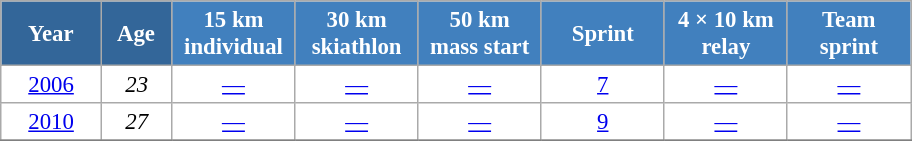<table class="wikitable" style="font-size:95%; text-align:center; border:grey solid 1px; border-collapse:collapse; background:#ffffff;">
<tr>
<th style="background-color:#369; color:white; width:60px;"> Year </th>
<th style="background-color:#369; color:white; width:40px;"> Age </th>
<th style="background-color:#4180be; color:white; width:75px;"> 15 km <br> individual </th>
<th style="background-color:#4180be; color:white; width:75px;"> 30 km <br> skiathlon </th>
<th style="background-color:#4180be; color:white; width:75px;"> 50 km <br> mass start </th>
<th style="background-color:#4180be; color:white; width:75px;"> Sprint </th>
<th style="background-color:#4180be; color:white; width:75px;"> 4 × 10 km <br> relay </th>
<th style="background-color:#4180be; color:white; width:75px;"> Team <br> sprint </th>
</tr>
<tr>
<td><a href='#'>2006</a></td>
<td><em>23</em></td>
<td><a href='#'>—</a></td>
<td><a href='#'>—</a></td>
<td><a href='#'>—</a></td>
<td><a href='#'>7</a></td>
<td><a href='#'>—</a></td>
<td><a href='#'>—</a></td>
</tr>
<tr>
<td><a href='#'>2010</a></td>
<td><em>27</em></td>
<td><a href='#'>—</a></td>
<td><a href='#'>—</a></td>
<td><a href='#'>—</a></td>
<td><a href='#'>9</a></td>
<td><a href='#'>—</a></td>
<td><a href='#'>—</a></td>
</tr>
<tr>
</tr>
</table>
